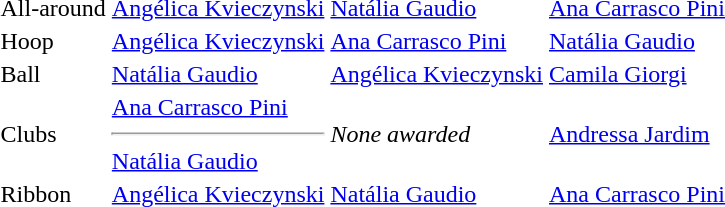<table>
<tr>
<td>All-around <br></td>
<td><a href='#'>Angélica Kvieczynski</a><br><em></em></td>
<td><a href='#'>Natália Gaudio</a><br><em></em></td>
<td><a href='#'>Ana Carrasco Pini</a><br><em></em></td>
</tr>
<tr>
<td>Hoop <br></td>
<td><a href='#'>Angélica Kvieczynski</a><br><em></em></td>
<td><a href='#'>Ana Carrasco Pini</a><br><em></em></td>
<td><a href='#'>Natália Gaudio</a><br><em></em></td>
</tr>
<tr>
<td>Ball <br></td>
<td><a href='#'>Natália Gaudio</a><br><em></em></td>
<td><a href='#'>Angélica Kvieczynski</a><br><em></em></td>
<td><a href='#'>Camila Giorgi</a><br><em></em></td>
</tr>
<tr>
<td>Clubs <br></td>
<td><a href='#'>Ana Carrasco Pini</a><br><em></em><hr><a href='#'>Natália Gaudio</a><br><em></em></td>
<td><em>None awarded</em></td>
<td><a href='#'>Andressa Jardim</a><br><em></em></td>
</tr>
<tr>
<td>Ribbon <br></td>
<td><a href='#'>Angélica Kvieczynski</a><br><em></em></td>
<td><a href='#'>Natália Gaudio</a><br><em></em></td>
<td><a href='#'>Ana Carrasco Pini</a><br><em></em></td>
</tr>
</table>
